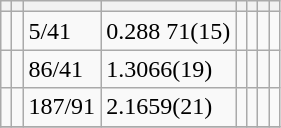<table class="wikitable">
<tr>
<th></th>
<th></th>
<th></th>
<th></th>
<th></th>
<th></th>
<th></th>
<th></th>
</tr>
<tr>
<td></td>
<td></td>
<td>5/41 </td>
<td>0.288 71(15)<br></td>
<td></td>
<td></td>
<td></td>
<td></td>
</tr>
<tr>
<td></td>
<td></td>
<td>86/41 </td>
<td>1.3066(19)</td>
<td></td>
<td></td>
<td></td>
<td></td>
</tr>
<tr>
<td></td>
<td></td>
<td>187/91</td>
<td>2.1659(21)</td>
<td></td>
<td></td>
<td></td>
<td></td>
</tr>
<tr>
</tr>
</table>
